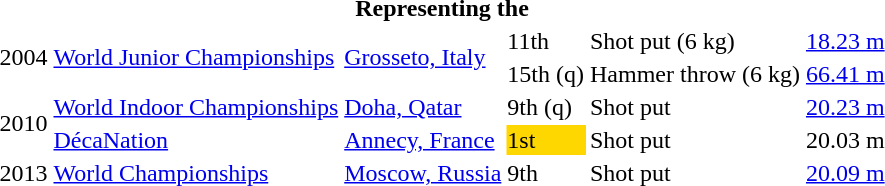<table>
<tr>
<th colspan="6">Representing the </th>
</tr>
<tr>
<td rowspan=2>2004</td>
<td rowspan=2><a href='#'>World Junior Championships</a></td>
<td rowspan=2><a href='#'>Grosseto, Italy</a></td>
<td>11th</td>
<td>Shot put (6 kg)</td>
<td><a href='#'>18.23 m</a></td>
</tr>
<tr>
<td>15th (q)</td>
<td>Hammer throw (6 kg)</td>
<td><a href='#'>66.41 m</a></td>
</tr>
<tr>
<td rowspan=2>2010</td>
<td><a href='#'>World Indoor Championships</a></td>
<td><a href='#'>Doha, Qatar</a></td>
<td>9th (q)</td>
<td>Shot put</td>
<td><a href='#'>20.23 m</a></td>
</tr>
<tr>
<td><a href='#'>DécaNation</a></td>
<td><a href='#'>Annecy, France</a></td>
<td bgcolor=gold>1st</td>
<td>Shot put</td>
<td>20.03 m</td>
</tr>
<tr>
<td>2013</td>
<td><a href='#'>World Championships</a></td>
<td><a href='#'>Moscow, Russia</a></td>
<td>9th</td>
<td>Shot put</td>
<td><a href='#'>20.09 m</a></td>
</tr>
</table>
